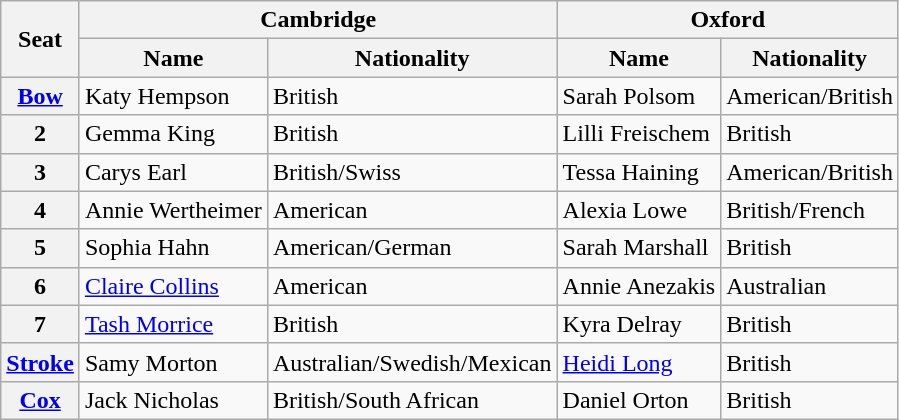<table class="wikitable">
<tr>
<th rowspan="2">Seat</th>
<th colspan="2">Cambridge</th>
<th colspan="2">Oxford</th>
</tr>
<tr>
<th>Name</th>
<th>Nationality</th>
<th>Name</th>
<th>Nationality</th>
</tr>
<tr>
<th><a href='#'>Bow</a></th>
<td>Katy Hempson</td>
<td>British</td>
<td>Sarah Polsom</td>
<td>American/British</td>
</tr>
<tr>
<th>2</th>
<td>Gemma King</td>
<td>British</td>
<td>Lilli Freischem</td>
<td>British</td>
</tr>
<tr>
<th>3</th>
<td>Carys Earl</td>
<td>British/Swiss</td>
<td>Tessa Haining</td>
<td>American/British</td>
</tr>
<tr>
<th>4</th>
<td>Annie Wertheimer</td>
<td>American</td>
<td>Alexia Lowe</td>
<td>British/French</td>
</tr>
<tr>
<th>5</th>
<td>Sophia Hahn</td>
<td>American/German</td>
<td>Sarah Marshall</td>
<td>British</td>
</tr>
<tr>
<th>6</th>
<td><a href='#'>Claire Collins</a></td>
<td>American</td>
<td>Annie Anezakis</td>
<td>Australian</td>
</tr>
<tr>
<th>7</th>
<td><a href='#'>Tash Morrice</a></td>
<td>British</td>
<td>Kyra Delray</td>
<td>British</td>
</tr>
<tr>
<th><a href='#'>Stroke</a></th>
<td>Samy Morton</td>
<td>Australian/Swedish/Mexican</td>
<td><a href='#'>Heidi Long</a></td>
<td>British</td>
</tr>
<tr>
<th><a href='#'>Cox</a></th>
<td>Jack Nicholas</td>
<td>British/South African</td>
<td>Daniel Orton</td>
<td>British</td>
</tr>
</table>
